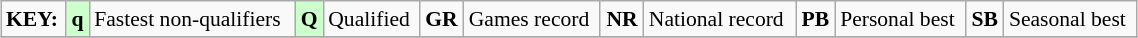<table class="wikitable" style="margin:0.5em auto; font-size:90%;position:relative;" width=60%>
<tr>
<td><strong>KEY:</strong></td>
<td bgcolor=ccffcc align=center><strong>q</strong></td>
<td>Fastest non-qualifiers</td>
<td bgcolor=ccffcc align=center><strong>Q</strong></td>
<td>Qualified</td>
<td align=center><strong>GR</strong></td>
<td>Games record</td>
<td align=center><strong>NR</strong></td>
<td>National record</td>
<td align=center><strong>PB</strong></td>
<td>Personal best</td>
<td align=center><strong>SB</strong></td>
<td>Seasonal best</td>
</tr>
<tr>
</tr>
</table>
